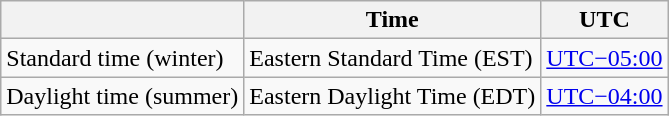<table class="wikitable" style="text-align:left;">
<tr>
<th> </th>
<th>Time</th>
<th>UTC</th>
</tr>
<tr>
<td>Standard time (winter)</td>
<td>Eastern Standard Time (EST)</td>
<td><a href='#'>UTC−05:00</a></td>
</tr>
<tr>
<td>Daylight time (summer)</td>
<td>Eastern Daylight Time (EDT)</td>
<td><a href='#'>UTC−04:00</a></td>
</tr>
</table>
